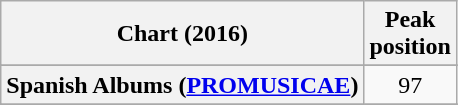<table class="wikitable sortable plainrowheaders" style="text-align:center;">
<tr>
<th scope="col">Chart (2016)</th>
<th scope="col">Peak<br>position</th>
</tr>
<tr>
</tr>
<tr>
</tr>
<tr>
</tr>
<tr>
</tr>
<tr>
<th scope="row">Spanish Albums (<a href='#'>PROMUSICAE</a>)</th>
<td>97</td>
</tr>
<tr>
</tr>
<tr>
</tr>
<tr>
</tr>
</table>
